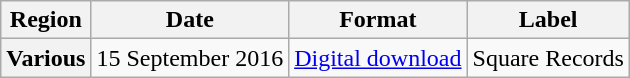<table class="wikitable plainrowheaders">
<tr>
<th scope="col">Region</th>
<th scope="col">Date</th>
<th scope="col">Format</th>
<th scope="col">Label</th>
</tr>
<tr>
<th scope="row">Various</th>
<td>15 September 2016</td>
<td><a href='#'>Digital download</a></td>
<td>Square Records</td>
</tr>
</table>
